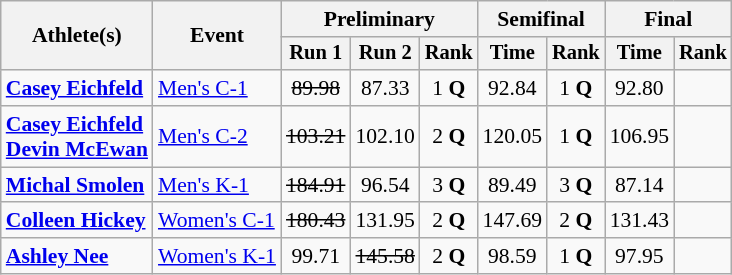<table class=wikitable style="font-size:90%;">
<tr>
<th rowspan=2>Athlete(s)</th>
<th rowspan=2>Event</th>
<th colspan=3>Preliminary</th>
<th colspan=2>Semifinal</th>
<th colspan=2>Final</th>
</tr>
<tr style="font-size:95%">
<th>Run 1</th>
<th>Run 2</th>
<th>Rank</th>
<th>Time</th>
<th>Rank</th>
<th>Time</th>
<th>Rank</th>
</tr>
<tr align=center>
<td align=left><strong><a href='#'>Casey Eichfeld</a></strong></td>
<td align=left><a href='#'>Men's C-1</a></td>
<td><s>89.98</s></td>
<td>87.33</td>
<td>1 <strong>Q</strong></td>
<td>92.84</td>
<td>1 <strong>Q</strong></td>
<td>92.80</td>
<td></td>
</tr>
<tr align=center>
<td align=left><strong><a href='#'>Casey Eichfeld</a><br><a href='#'>Devin McEwan</a></strong></td>
<td align=left><a href='#'>Men's C-2</a></td>
<td><s>103.21</s></td>
<td>102.10</td>
<td>2 <strong>Q</strong></td>
<td>120.05</td>
<td>1 <strong>Q</strong></td>
<td>106.95</td>
<td></td>
</tr>
<tr align=center>
<td align=left><strong><a href='#'>Michal Smolen</a></strong></td>
<td align=left><a href='#'>Men's K-1</a></td>
<td><s>184.91</s></td>
<td>96.54</td>
<td>3 <strong>Q</strong></td>
<td>89.49</td>
<td>3 <strong>Q</strong></td>
<td>87.14</td>
<td></td>
</tr>
<tr align=center>
<td align=left><strong><a href='#'>Colleen Hickey</a></strong></td>
<td align=left><a href='#'>Women's C-1</a></td>
<td><s>180.43</s></td>
<td>131.95</td>
<td>2 <strong>Q</strong></td>
<td>147.69</td>
<td>2 <strong>Q</strong></td>
<td>131.43</td>
<td></td>
</tr>
<tr align=center>
<td align=left><strong><a href='#'>Ashley Nee</a></strong></td>
<td align=left><a href='#'>Women's K-1</a></td>
<td>99.71</td>
<td><s>145.58</s></td>
<td>2 <strong>Q</strong></td>
<td>98.59</td>
<td>1 <strong>Q</strong></td>
<td>97.95</td>
<td></td>
</tr>
</table>
